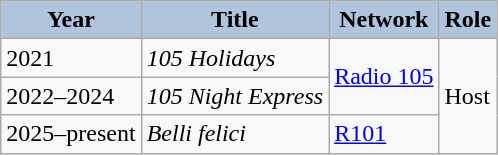<table class="wikitable">
<tr>
<th style="background:#B0C4DE;">Year</th>
<th style="background:#B0C4DE;">Title</th>
<th style="background:#B0C4DE;">Network</th>
<th style="background:#B0C4DE;">Role</th>
</tr>
<tr>
<td>2021</td>
<td><em>105 Holidays</em></td>
<td rowspan="2"><a href='#'>Radio 105</a></td>
<td rowspan="3">Host</td>
</tr>
<tr>
<td>2022–2024</td>
<td><em>105 Night Express</em></td>
</tr>
<tr>
<td>2025–present</td>
<td><em>Belli felici</em></td>
<td><a href='#'>R101</a></td>
</tr>
</table>
